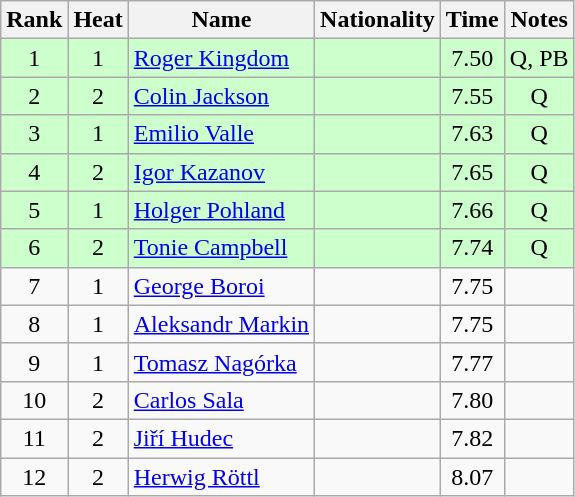<table class="wikitable sortable" style="text-align:center">
<tr>
<th>Rank</th>
<th>Heat</th>
<th>Name</th>
<th>Nationality</th>
<th>Time</th>
<th>Notes</th>
</tr>
<tr bgcolor=ccffcc>
<td>1</td>
<td>1</td>
<td align="left"><a href='#'>Roger Kingdom</a></td>
<td align=left></td>
<td>7.50</td>
<td>Q, PB</td>
</tr>
<tr bgcolor=ccffcc>
<td>2</td>
<td>2</td>
<td align="left"><a href='#'>Colin Jackson</a></td>
<td align=left></td>
<td>7.55</td>
<td>Q</td>
</tr>
<tr bgcolor=ccffcc>
<td>3</td>
<td>1</td>
<td align="left"><a href='#'>Emilio Valle</a></td>
<td align=left></td>
<td>7.63</td>
<td>Q</td>
</tr>
<tr bgcolor=ccffcc>
<td>4</td>
<td>2</td>
<td align="left"><a href='#'>Igor Kazanov</a></td>
<td align=left></td>
<td>7.65</td>
<td>Q</td>
</tr>
<tr bgcolor=ccffcc>
<td>5</td>
<td>1</td>
<td align="left"><a href='#'>Holger Pohland</a></td>
<td align=left></td>
<td>7.66</td>
<td>Q</td>
</tr>
<tr bgcolor=ccffcc>
<td>6</td>
<td>2</td>
<td align="left"><a href='#'>Tonie Campbell</a></td>
<td align=left></td>
<td>7.74</td>
<td>Q</td>
</tr>
<tr>
<td>7</td>
<td>1</td>
<td align="left"><a href='#'>George Boroi</a></td>
<td align=left></td>
<td>7.75</td>
<td></td>
</tr>
<tr>
<td>8</td>
<td>1</td>
<td align="left"><a href='#'>Aleksandr Markin</a></td>
<td align=left></td>
<td>7.75</td>
<td></td>
</tr>
<tr>
<td>9</td>
<td>1</td>
<td align="left"><a href='#'>Tomasz Nagórka</a></td>
<td align=left></td>
<td>7.77</td>
<td></td>
</tr>
<tr>
<td>10</td>
<td>2</td>
<td align="left"><a href='#'>Carlos Sala</a></td>
<td align=left></td>
<td>7.80</td>
<td></td>
</tr>
<tr>
<td>11</td>
<td>2</td>
<td align="left"><a href='#'>Jiří Hudec</a></td>
<td align=left></td>
<td>7.82</td>
<td></td>
</tr>
<tr>
<td>12</td>
<td>2</td>
<td align="left"><a href='#'>Herwig Röttl</a></td>
<td align=left></td>
<td>8.07</td>
<td></td>
</tr>
</table>
